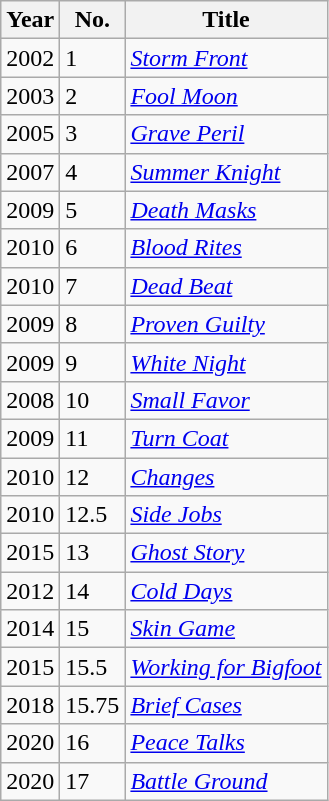<table class="wikitable sortable">
<tr>
<th>Year</th>
<th>No.</th>
<th>Title</th>
</tr>
<tr>
<td>2002</td>
<td>1</td>
<td><em><a href='#'>Storm Front</a></em></td>
</tr>
<tr>
<td>2003</td>
<td>2</td>
<td><em><a href='#'>Fool Moon</a></em></td>
</tr>
<tr>
<td>2005</td>
<td>3</td>
<td><em><a href='#'>Grave Peril</a></em></td>
</tr>
<tr>
<td>2007</td>
<td>4</td>
<td><em><a href='#'>Summer Knight</a></em></td>
</tr>
<tr>
<td>2009</td>
<td>5</td>
<td><em><a href='#'>Death Masks</a></em></td>
</tr>
<tr>
<td>2010</td>
<td>6</td>
<td><em><a href='#'>Blood Rites</a></em></td>
</tr>
<tr>
<td>2010</td>
<td>7</td>
<td><em><a href='#'>Dead Beat</a></em></td>
</tr>
<tr>
<td>2009</td>
<td>8</td>
<td><em><a href='#'>Proven Guilty</a></em></td>
</tr>
<tr>
<td>2009</td>
<td>9</td>
<td><em><a href='#'>White Night</a></em></td>
</tr>
<tr>
<td>2008</td>
<td>10</td>
<td><em><a href='#'>Small Favor</a></em></td>
</tr>
<tr>
<td>2009</td>
<td>11</td>
<td><em><a href='#'>Turn Coat</a></em></td>
</tr>
<tr>
<td>2010</td>
<td>12</td>
<td><em><a href='#'>Changes</a></em></td>
</tr>
<tr>
<td>2010</td>
<td>12.5</td>
<td><em><a href='#'>Side Jobs</a></em></td>
</tr>
<tr>
<td>2015</td>
<td>13</td>
<td><em><a href='#'>Ghost Story</a></em></td>
</tr>
<tr>
<td>2012</td>
<td>14</td>
<td><em><a href='#'>Cold Days</a></em></td>
</tr>
<tr>
<td>2014</td>
<td>15</td>
<td><em><a href='#'>Skin Game</a></em></td>
</tr>
<tr>
<td>2015</td>
<td>15.5</td>
<td><em><a href='#'>Working for Bigfoot</a></em></td>
</tr>
<tr>
<td>2018</td>
<td>15.75</td>
<td><em><a href='#'>Brief Cases</a></em></td>
</tr>
<tr>
<td>2020</td>
<td>16</td>
<td><em><a href='#'>Peace Talks</a></em></td>
</tr>
<tr>
<td>2020</td>
<td>17</td>
<td><em><a href='#'>Battle Ground</a></em></td>
</tr>
</table>
